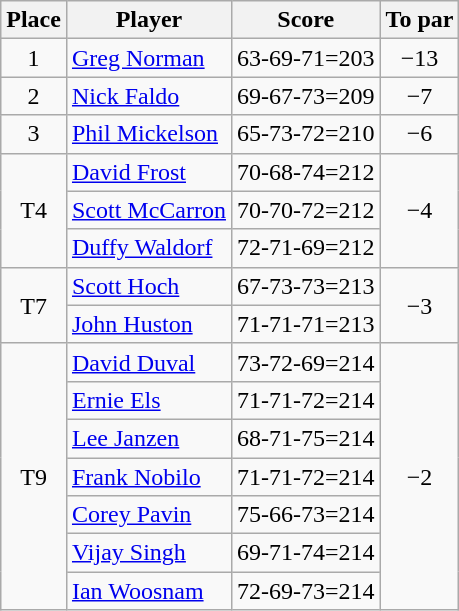<table class="wikitable">
<tr>
<th>Place</th>
<th>Player</th>
<th>Score</th>
<th>To par</th>
</tr>
<tr>
<td align=center>1</td>
<td> <a href='#'>Greg Norman</a></td>
<td>63-69-71=203</td>
<td align=center>−13</td>
</tr>
<tr>
<td align=center>2</td>
<td> <a href='#'>Nick Faldo</a></td>
<td>69-67-73=209</td>
<td align=center>−7</td>
</tr>
<tr>
<td align=center>3</td>
<td> <a href='#'>Phil Mickelson</a></td>
<td>65-73-72=210</td>
<td align=center>−6</td>
</tr>
<tr>
<td rowspan="3" align=center>T4</td>
<td> <a href='#'>David Frost</a></td>
<td>70-68-74=212</td>
<td rowspan="3" align=center>−4</td>
</tr>
<tr>
<td> <a href='#'>Scott McCarron</a></td>
<td align=center>70-70-72=212</td>
</tr>
<tr>
<td> <a href='#'>Duffy Waldorf</a></td>
<td align=center>72-71-69=212</td>
</tr>
<tr>
<td rowspan="2" align=center>T7</td>
<td> <a href='#'>Scott Hoch</a></td>
<td>67-73-73=213</td>
<td rowspan="2" align=center>−3</td>
</tr>
<tr>
<td> <a href='#'>John Huston</a></td>
<td align=center>71-71-71=213</td>
</tr>
<tr>
<td rowspan="7" align=center>T9</td>
<td> <a href='#'>David Duval</a></td>
<td>73-72-69=214</td>
<td rowspan="7" align=center>−2</td>
</tr>
<tr>
<td> <a href='#'>Ernie Els</a></td>
<td align=center>71-71-72=214</td>
</tr>
<tr>
<td> <a href='#'>Lee Janzen</a></td>
<td align=center>68-71-75=214</td>
</tr>
<tr>
<td> <a href='#'>Frank Nobilo</a></td>
<td align=center>71-71-72=214</td>
</tr>
<tr>
<td> <a href='#'>Corey Pavin</a></td>
<td align=center>75-66-73=214</td>
</tr>
<tr>
<td> <a href='#'>Vijay Singh</a></td>
<td align=center>69-71-74=214</td>
</tr>
<tr>
<td> <a href='#'>Ian Woosnam</a></td>
<td align=center>72-69-73=214</td>
</tr>
</table>
